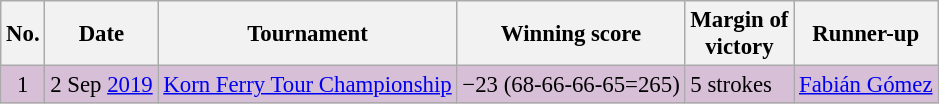<table class="wikitable" style="font-size:95%;">
<tr>
<th>No.</th>
<th>Date</th>
<th>Tournament</th>
<th>Winning score</th>
<th>Margin of<br>victory</th>
<th>Runner-up</th>
</tr>
<tr style="background:#D8BFD8;">
<td align=center>1</td>
<td align=right>2 Sep <a href='#'>2019</a></td>
<td><a href='#'>Korn Ferry Tour Championship</a></td>
<td>−23 (68-66-66-65=265)</td>
<td>5 strokes</td>
<td> <a href='#'>Fabián Gómez</a></td>
</tr>
</table>
